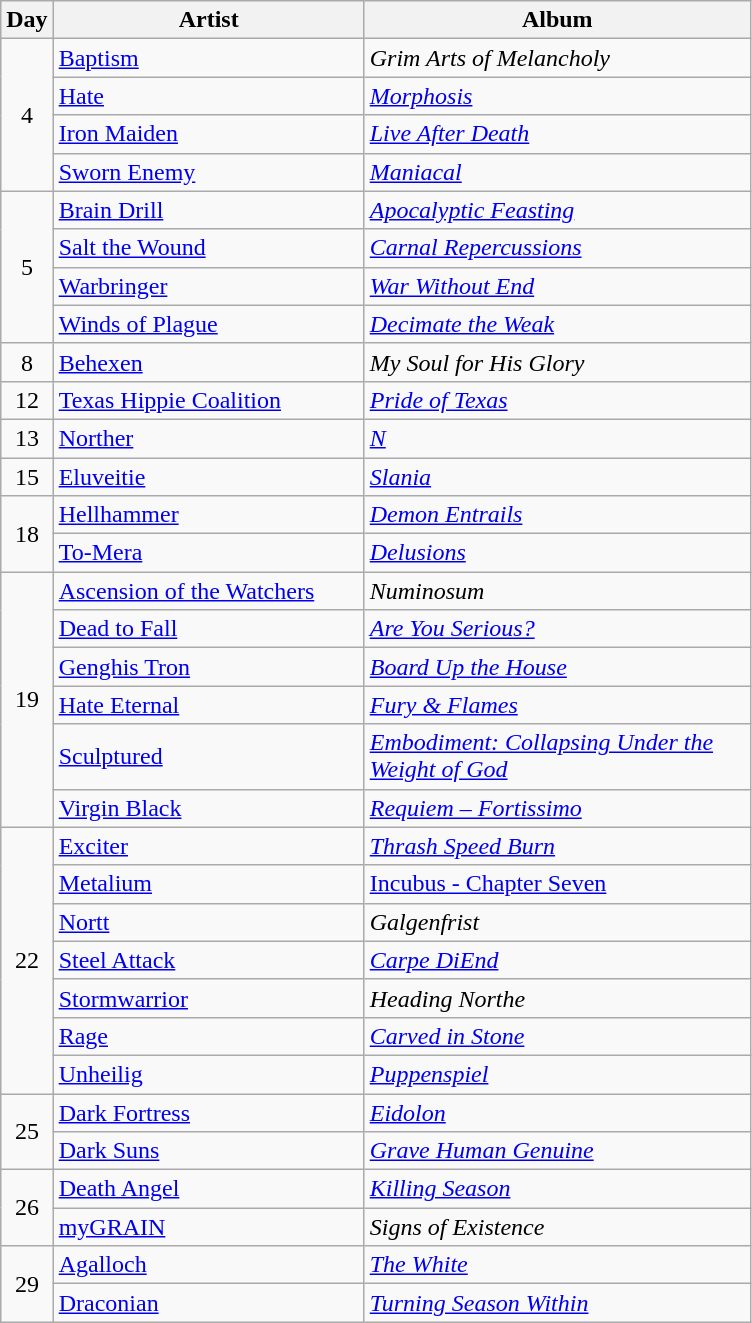<table class="wikitable" border="1">
<tr>
<th width="25">Day</th>
<th width="200">Artist</th>
<th width="250">Album</th>
</tr>
<tr>
<td align="center" rowspan="4">4</td>
<td><a href='#'>Baptism</a></td>
<td><em>Grim Arts of Melancholy</em></td>
</tr>
<tr>
<td><a href='#'>Hate</a></td>
<td><em><a href='#'>Morphosis</a></em></td>
</tr>
<tr>
<td><a href='#'>Iron Maiden</a></td>
<td><em><a href='#'>Live After Death</a></em></td>
</tr>
<tr>
<td><a href='#'>Sworn Enemy</a></td>
<td><em><a href='#'>Maniacal</a></em></td>
</tr>
<tr>
<td align="center" rowspan="4">5</td>
<td><a href='#'>Brain Drill</a></td>
<td><em><a href='#'>Apocalyptic Feasting</a></em></td>
</tr>
<tr>
<td><a href='#'>Salt the Wound</a></td>
<td><em><a href='#'>Carnal Repercussions</a></em></td>
</tr>
<tr>
<td><a href='#'>Warbringer</a></td>
<td><em><a href='#'>War Without End</a></em></td>
</tr>
<tr>
<td><a href='#'>Winds of Plague</a></td>
<td><em><a href='#'>Decimate the Weak</a></em></td>
</tr>
<tr>
<td align="center" rowspan="1">8</td>
<td><a href='#'>Behexen</a></td>
<td><em>My Soul for His Glory</em></td>
</tr>
<tr>
<td align="center" rowspan="1">12</td>
<td><a href='#'>Texas Hippie Coalition </a></td>
<td><em><a href='#'>Pride of Texas</a></em></td>
</tr>
<tr>
<td align="center" rowspan="1">13</td>
<td><a href='#'>Norther</a></td>
<td><em><a href='#'>N</a></em></td>
</tr>
<tr>
<td align="center" rowspan="1">15</td>
<td><a href='#'>Eluveitie</a></td>
<td><em><a href='#'>Slania</a></em></td>
</tr>
<tr>
<td align="center" rowspan="2">18</td>
<td><a href='#'>Hellhammer</a></td>
<td><em><a href='#'>Demon Entrails</a></em></td>
</tr>
<tr>
<td><a href='#'>To-Mera</a></td>
<td><em><a href='#'>Delusions</a></em></td>
</tr>
<tr>
<td align="center" rowspan="6">19</td>
<td><a href='#'>Ascension of the Watchers</a></td>
<td><em>Numinosum</em></td>
</tr>
<tr>
<td><a href='#'>Dead to Fall</a></td>
<td><em><a href='#'>Are You Serious?</a></em></td>
</tr>
<tr>
<td><a href='#'>Genghis Tron</a></td>
<td><em><a href='#'>Board Up the House</a></em></td>
</tr>
<tr>
<td><a href='#'>Hate Eternal</a></td>
<td><em><a href='#'>Fury & Flames</a></em></td>
</tr>
<tr>
<td><a href='#'>Sculptured</a></td>
<td><em><a href='#'>Embodiment: Collapsing Under the Weight of God</a></em></td>
</tr>
<tr>
<td><a href='#'>Virgin Black</a></td>
<td><em><a href='#'>Requiem – Fortissimo</a></em></td>
</tr>
<tr>
<td align="center" rowspan="7">22</td>
<td><a href='#'>Exciter</a></td>
<td><em><a href='#'>Thrash Speed Burn</a></em></td>
</tr>
<tr>
<td><a href='#'>Metalium</a></td>
<td><a href='#'>Incubus - Chapter Seven</a></td>
</tr>
<tr>
<td><a href='#'>Nortt</a></td>
<td><em>Galgenfrist</em></td>
</tr>
<tr>
<td><a href='#'>Steel Attack</a></td>
<td><em><a href='#'>Carpe DiEnd</a></em></td>
</tr>
<tr>
<td><a href='#'>Stormwarrior</a></td>
<td><em>Heading Northe</em></td>
</tr>
<tr>
<td><a href='#'>Rage</a></td>
<td><em><a href='#'>Carved in Stone</a></em></td>
</tr>
<tr>
<td><a href='#'>Unheilig</a></td>
<td><em><a href='#'>Puppenspiel</a></em></td>
</tr>
<tr>
<td align="center" rowspan="2">25</td>
<td><a href='#'>Dark Fortress</a></td>
<td><em><a href='#'>Eidolon</a></em></td>
</tr>
<tr>
<td><a href='#'>Dark Suns</a></td>
<td><em><a href='#'>Grave Human Genuine</a></em></td>
</tr>
<tr>
<td align="center" rowspan="2">26</td>
<td><a href='#'>Death Angel</a></td>
<td><em><a href='#'>Killing Season</a></em></td>
</tr>
<tr>
<td><a href='#'>myGRAIN</a></td>
<td><em>Signs of Existence</em></td>
</tr>
<tr>
<td align="center" rowspan="2">29</td>
<td><a href='#'>Agalloch</a></td>
<td><em><a href='#'>The White</a></em></td>
</tr>
<tr>
<td><a href='#'>Draconian</a></td>
<td><em><a href='#'>Turning Season Within</a></em></td>
</tr>
</table>
